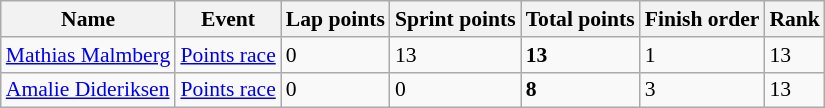<table class=wikitable style="font-size:90%">
<tr>
<th>Name</th>
<th>Event</th>
<th>Lap points</th>
<th>Sprint points</th>
<th>Total points</th>
<th>Finish order</th>
<th>Rank</th>
</tr>
<tr>
<td align="left"><a href='#'>Mathias Malmberg</a></td>
<td align="left"><a href='#'>Points race</a></td>
<td>0</td>
<td>13</td>
<td><strong>13</strong></td>
<td>1</td>
<td>13</td>
</tr>
<tr>
<td align="left"><a href='#'>Amalie Dideriksen</a></td>
<td align="left"><a href='#'>Points race</a></td>
<td>0</td>
<td>0</td>
<td><strong>8</strong></td>
<td>3</td>
<td>13</td>
</tr>
</table>
